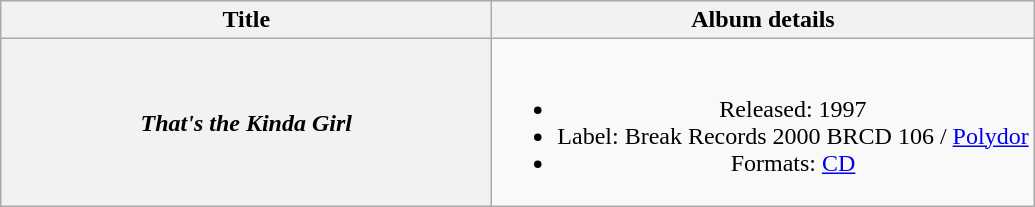<table class="wikitable plainrowheaders" style="text-align:center;">
<tr>
<th scope="col" rowspan="1" style="width:20em;">Title</th>
<th>Album details</th>
</tr>
<tr>
<th scope="row"><em>That's the Kinda Girl</em></th>
<td><br><ul><li>Released: 1997</li><li>Label: Break Records 2000 BRCD 106 / <a href='#'>Polydor</a></li><li>Formats: <a href='#'>CD</a></li></ul></td>
</tr>
</table>
